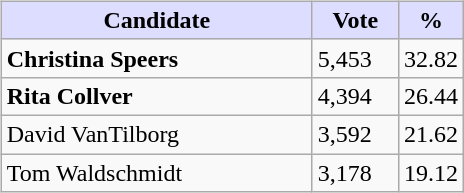<table>
<tr>
<td valign=top width=10%><br><table class=wikitable>
<tr>
<th style="background:#ddf; width:200px;">Candidate</th>
<th style="background:#ddf; width:50px;">Vote</th>
<th style="background:#ddf; width:30px;">%</th>
</tr>
<tr>
<td><strong>Christina Speers</strong></td>
<td>5,453</td>
<td>32.82</td>
</tr>
<tr>
<td><strong>Rita Collver</strong></td>
<td>4,394</td>
<td>26.44</td>
</tr>
<tr>
<td>David VanTilborg</td>
<td>3,592</td>
<td>21.62</td>
</tr>
<tr>
<td>Tom Waldschmidt</td>
<td>3,178</td>
<td>19.12</td>
</tr>
</table>
</td>
</tr>
</table>
